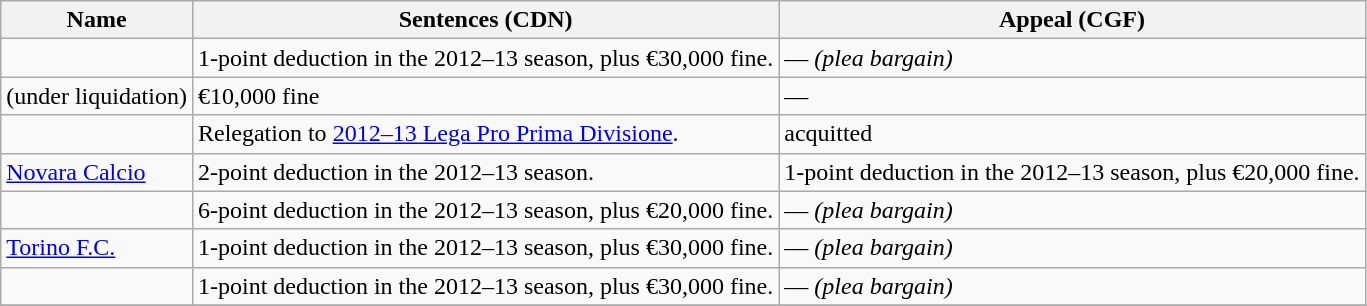<table class="wikitable sortable">
<tr>
<th>Name</th>
<th>Sentences (CDN)</th>
<th>Appeal (CGF)</th>
</tr>
<tr>
<td></td>
<td> 1-point deduction in the 2012–13 season, plus €30,000 fine.</td>
<td>— <em>(plea bargain)</em></td>
</tr>
<tr>
<td> (under liquidation)</td>
<td>€10,000 fine</td>
<td>—</td>
</tr>
<tr>
<td></td>
<td>Relegation to <a href='#'>2012–13 Lega Pro Prima Divisione</a>.</td>
<td>acquitted</td>
</tr>
<tr>
<td><a href='#'>Novara Calcio</a></td>
<td> 2-point deduction in the 2012–13 season.</td>
<td> 1-point deduction in the 2012–13 season, plus €20,000 fine.</td>
</tr>
<tr>
<td></td>
<td> 6-point deduction in the 2012–13 season, plus €20,000 fine.</td>
<td>— <em>(plea bargain)</em></td>
</tr>
<tr>
<td><a href='#'>Torino F.C.</a></td>
<td> 1-point deduction in the 2012–13 season, plus €30,000 fine.</td>
<td>— <em>(plea bargain)</em></td>
</tr>
<tr>
<td></td>
<td> 1-point deduction in the 2012–13 season, plus €30,000 fine.</td>
<td>— <em>(plea bargain)</em></td>
</tr>
<tr>
</tr>
</table>
